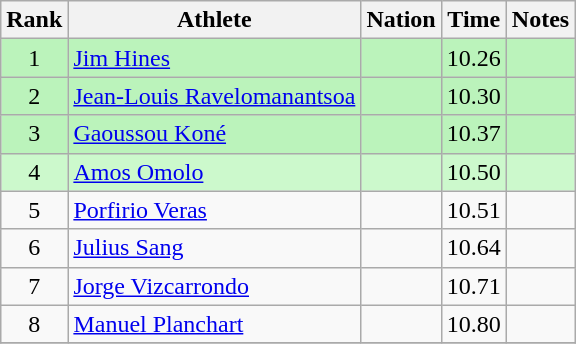<table class="wikitable sortable" style="text-align:center">
<tr>
<th>Rank</th>
<th>Athlete</th>
<th>Nation</th>
<th>Time</th>
<th>Notes</th>
</tr>
<tr bgcolor=bbf3bb>
<td>1</td>
<td align=left><a href='#'>Jim Hines</a></td>
<td align=left></td>
<td>10.26</td>
<td></td>
</tr>
<tr bgcolor=bbf3bb>
<td>2</td>
<td align=left><a href='#'>Jean-Louis Ravelomanantsoa</a></td>
<td align=left></td>
<td>10.30</td>
<td></td>
</tr>
<tr bgcolor=bbf3bb>
<td>3</td>
<td align=left><a href='#'>Gaoussou Koné</a></td>
<td align=left></td>
<td>10.37</td>
<td></td>
</tr>
<tr bgcolor=ccf9cc>
<td>4</td>
<td align=left><a href='#'>Amos Omolo</a></td>
<td align=left></td>
<td>10.50</td>
<td></td>
</tr>
<tr>
<td>5</td>
<td align=left><a href='#'>Porfirio Veras</a></td>
<td align=left></td>
<td>10.51</td>
<td></td>
</tr>
<tr>
<td>6</td>
<td align=left><a href='#'>Julius Sang</a></td>
<td align=left></td>
<td>10.64</td>
<td></td>
</tr>
<tr>
<td>7</td>
<td align=left><a href='#'>Jorge Vizcarrondo</a></td>
<td align=left></td>
<td>10.71</td>
<td></td>
</tr>
<tr>
<td>8</td>
<td align=left><a href='#'>Manuel Planchart</a></td>
<td align=left></td>
<td>10.80</td>
<td></td>
</tr>
<tr>
</tr>
</table>
